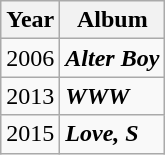<table class="wikitable">
<tr>
<th rowspan="1">Year</th>
<th rowspan="1">Album</th>
</tr>
<tr>
<td>2006</td>
<td><strong><em>Alter Boy</em></strong></td>
</tr>
<tr>
<td>2013</td>
<td><strong><em>WWW</em></strong></td>
</tr>
<tr>
<td>2015</td>
<td><strong><em>Love, S</em></strong></td>
</tr>
</table>
